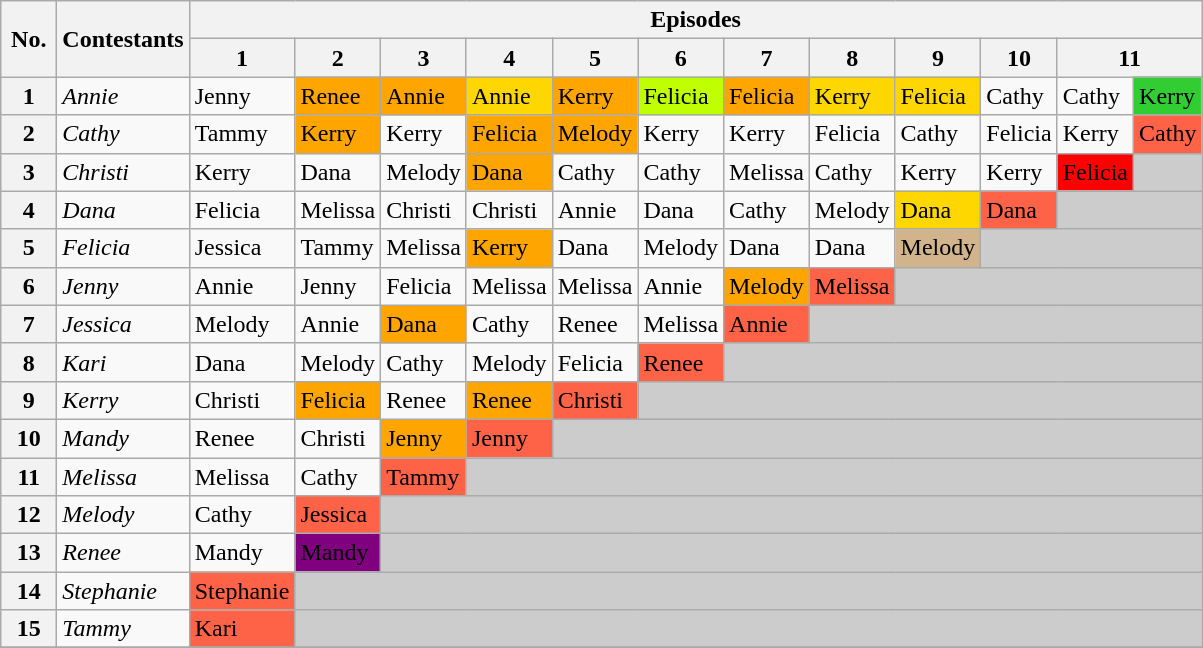<table class="wikitable">
<tr>
<th width="30" rowspan=2>No.</th>
<th rowspan=2>Contestants</th>
<th colspan=12>Episodes</th>
</tr>
<tr>
<th>1</th>
<th>2</th>
<th>3</th>
<th>4</th>
<th>5</th>
<th>6</th>
<th>7</th>
<th>8</th>
<th>9</th>
<th>10</th>
<th colspan=2>11</th>
</tr>
<tr>
<th>1</th>
<td><em>Annie</em></td>
<td>Jenny</td>
<td bgcolor="orange">Renee</td>
<td bgcolor="orange">Annie</td>
<td bgcolor="gold">Annie</td>
<td bgcolor="orange">Kerry</td>
<td bgcolor="#BFFF00">Felicia</td>
<td bgcolor="orange">Felicia</td>
<td bgcolor="gold">Kerry</td>
<td bgcolor="gold">Felicia</td>
<td>Cathy</td>
<td>Cathy</td>
<td bgcolor="limegreen">Kerry</td>
</tr>
<tr>
<th>2</th>
<td><em>Cathy</em></td>
<td>Tammy</td>
<td bgcolor="orange">Kerry</td>
<td>Kerry</td>
<td bgcolor="orange">Felicia</td>
<td bgcolor="orange">Melody</td>
<td>Kerry</td>
<td>Kerry</td>
<td>Felicia</td>
<td>Cathy</td>
<td>Felicia</td>
<td>Kerry</td>
<td bgcolor="tomato">Cathy</td>
</tr>
<tr>
<th>3</th>
<td><em>Christi</em></td>
<td>Kerry</td>
<td>Dana</td>
<td>Melody</td>
<td bgcolor="orange">Dana</td>
<td>Cathy</td>
<td>Cathy</td>
<td>Melissa</td>
<td>Cathy</td>
<td>Kerry</td>
<td>Kerry</td>
<td bgcolor="Red">Felicia</td>
<td bgcolor="#CCCCCC" colspan=1></td>
</tr>
<tr>
<th>4</th>
<td><em>Dana</em></td>
<td>Felicia</td>
<td>Melissa</td>
<td>Christi</td>
<td>Christi</td>
<td>Annie</td>
<td>Dana</td>
<td>Cathy</td>
<td>Melody</td>
<td bgcolor="gold">Dana</td>
<td bgcolor="tomato">Dana</td>
<td bgcolor="#CCCCCC" colspan=2></td>
</tr>
<tr>
<th>5</th>
<td><em>Felicia</em></td>
<td>Jessica</td>
<td>Tammy</td>
<td>Melissa</td>
<td bgcolor="orange">Kerry</td>
<td>Dana</td>
<td>Melody</td>
<td>Dana</td>
<td>Dana</td>
<td bgcolor="tan">Melody</td>
<td bgcolor="#CCCCCC" colspan=3></td>
</tr>
<tr>
<th>6</th>
<td><em>Jenny</em></td>
<td>Annie</td>
<td>Jenny</td>
<td>Felicia</td>
<td>Melissa</td>
<td>Melissa</td>
<td>Annie</td>
<td bgcolor="orange">Melody</td>
<td bgcolor="tomato">Melissa</td>
<td bgcolor="#CCCCCC" colspan=4></td>
</tr>
<tr>
<th>7</th>
<td><em>Jessica</em></td>
<td>Melody</td>
<td>Annie</td>
<td bgcolor="orange">Dana</td>
<td>Cathy</td>
<td>Renee</td>
<td>Melissa</td>
<td bgcolor="tomato">Annie</td>
<td bgcolor="#CCCCCC" colspan=5></td>
</tr>
<tr>
<th>8</th>
<td><em>Kari</em></td>
<td>Dana</td>
<td>Melody</td>
<td>Cathy</td>
<td>Melody</td>
<td>Felicia</td>
<td bgcolor="tomato">Renee</td>
<td bgcolor="#CCCCCC" colspan=6></td>
</tr>
<tr>
<th>9</th>
<td><em>Kerry</em></td>
<td>Christi</td>
<td bgcolor="orange">Felicia</td>
<td>Renee</td>
<td bgcolor="orange">Renee</td>
<td bgcolor="tomato">Christi</td>
<td bgcolor="#CCCCCC" colspan=7></td>
</tr>
<tr>
<th>10</th>
<td><em>Mandy</em></td>
<td>Renee</td>
<td>Christi</td>
<td bgcolor="orange">Jenny</td>
<td bgcolor="tomato">Jenny</td>
<td bgcolor="#CCCCCC" colspan=8></td>
</tr>
<tr>
<th>11</th>
<td><em>Melissa</em></td>
<td>Melissa</td>
<td>Cathy</td>
<td bgcolor="tomato">Tammy</td>
<td bgcolor="#CCCCCC" colspan=9></td>
</tr>
<tr>
<th>12</th>
<td><em>Melody</em></td>
<td>Cathy</td>
<td bgcolor="tomato">Jessica</td>
<td bgcolor="#CCCCCC" colspan=10></td>
</tr>
<tr>
<th>13</th>
<td><em>Renee</em></td>
<td>Mandy</td>
<td bgcolor="purple"><span>Mandy</span></td>
<td bgcolor="#CCCCCC" colspan=10></td>
</tr>
<tr>
<th>14</th>
<td><em>Stephanie</em></td>
<td bgcolor="tomato">Stephanie</td>
<td bgcolor="#CCCCCC" colspan=11></td>
</tr>
<tr>
<th>15</th>
<td><em>Tammy</em></td>
<td bgcolor="tomato">Kari</td>
<td bgcolor="#CCCCCC" colspan=11></td>
</tr>
<tr>
</tr>
</table>
